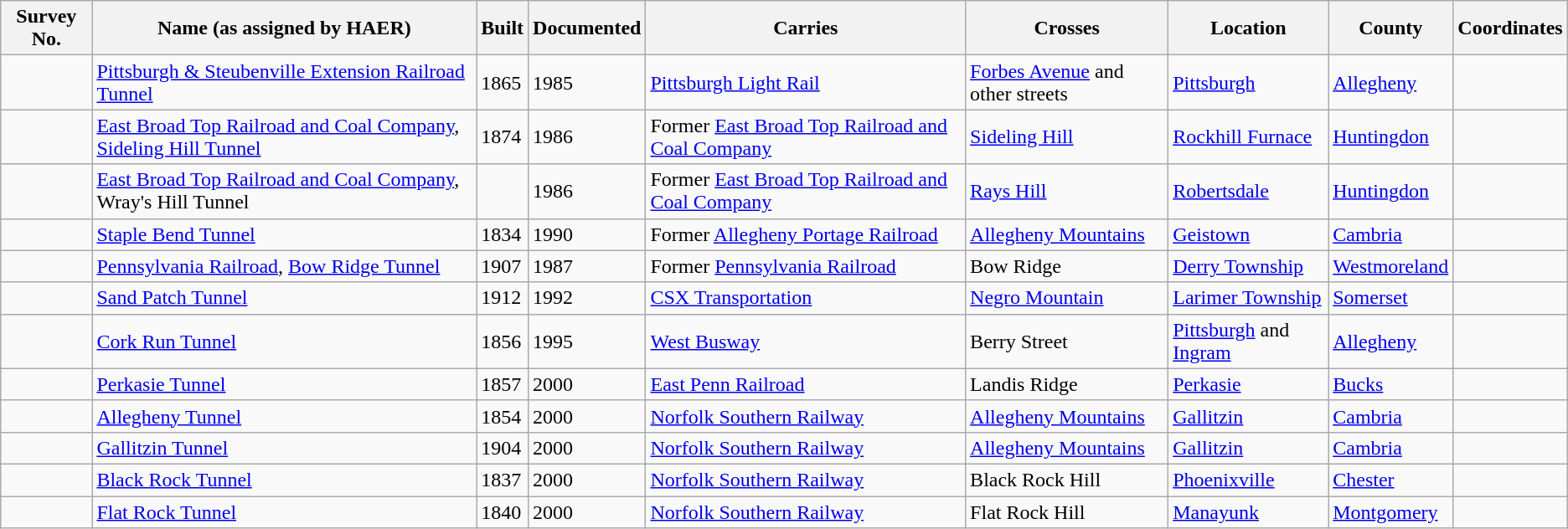<table class="wikitable sortable">
<tr>
<th>Survey No.</th>
<th>Name (as assigned by HAER)</th>
<th>Built</th>
<th>Documented</th>
<th>Carries</th>
<th>Crosses</th>
<th>Location</th>
<th>County</th>
<th>Coordinates</th>
</tr>
<tr>
<td></td>
<td><a href='#'>Pittsburgh & Steubenville Extension Railroad Tunnel</a></td>
<td>1865</td>
<td>1985</td>
<td><a href='#'>Pittsburgh Light Rail</a></td>
<td><a href='#'>Forbes Avenue</a> and other streets</td>
<td><a href='#'>Pittsburgh</a></td>
<td><a href='#'>Allegheny</a></td>
<td></td>
</tr>
<tr>
<td></td>
<td><a href='#'>East Broad Top Railroad and Coal Company</a>, <a href='#'>Sideling Hill Tunnel</a></td>
<td>1874</td>
<td>1986</td>
<td>Former <a href='#'>East Broad Top Railroad and Coal Company</a></td>
<td><a href='#'>Sideling Hill</a></td>
<td><a href='#'>Rockhill Furnace</a></td>
<td><a href='#'>Huntingdon</a></td>
<td></td>
</tr>
<tr>
<td></td>
<td><a href='#'>East Broad Top Railroad and Coal Company</a>, Wray's Hill Tunnel</td>
<td></td>
<td>1986</td>
<td>Former <a href='#'>East Broad Top Railroad and Coal Company</a></td>
<td><a href='#'>Rays Hill</a></td>
<td><a href='#'>Robertsdale</a></td>
<td><a href='#'>Huntingdon</a></td>
<td></td>
</tr>
<tr>
<td></td>
<td><a href='#'>Staple Bend Tunnel</a></td>
<td>1834</td>
<td>1990</td>
<td>Former <a href='#'>Allegheny Portage Railroad</a></td>
<td><a href='#'>Allegheny Mountains</a></td>
<td><a href='#'>Geistown</a></td>
<td><a href='#'>Cambria</a></td>
<td></td>
</tr>
<tr>
<td></td>
<td><a href='#'>Pennsylvania Railroad</a>, <a href='#'>Bow Ridge Tunnel</a></td>
<td>1907</td>
<td>1987</td>
<td>Former <a href='#'>Pennsylvania Railroad</a></td>
<td>Bow Ridge</td>
<td><a href='#'>Derry Township</a></td>
<td><a href='#'>Westmoreland</a></td>
<td></td>
</tr>
<tr>
<td></td>
<td><a href='#'>Sand Patch Tunnel</a></td>
<td>1912</td>
<td>1992</td>
<td><a href='#'>CSX Transportation</a></td>
<td><a href='#'>Negro Mountain</a></td>
<td><a href='#'>Larimer Township</a></td>
<td><a href='#'>Somerset</a></td>
<td></td>
</tr>
<tr>
<td></td>
<td><a href='#'>Cork Run Tunnel</a></td>
<td>1856</td>
<td>1995</td>
<td><a href='#'>West Busway</a></td>
<td>Berry Street</td>
<td><a href='#'>Pittsburgh</a> and <a href='#'>Ingram</a></td>
<td><a href='#'>Allegheny</a></td>
<td></td>
</tr>
<tr>
<td></td>
<td><a href='#'>Perkasie Tunnel</a></td>
<td>1857</td>
<td>2000</td>
<td><a href='#'>East Penn Railroad</a></td>
<td>Landis Ridge</td>
<td><a href='#'>Perkasie</a></td>
<td><a href='#'>Bucks</a></td>
<td></td>
</tr>
<tr>
<td></td>
<td><a href='#'>Allegheny Tunnel</a></td>
<td>1854</td>
<td>2000</td>
<td><a href='#'>Norfolk Southern Railway</a></td>
<td><a href='#'>Allegheny Mountains</a></td>
<td><a href='#'>Gallitzin</a></td>
<td><a href='#'>Cambria</a></td>
<td></td>
</tr>
<tr>
<td></td>
<td><a href='#'>Gallitzin Tunnel</a></td>
<td>1904</td>
<td>2000</td>
<td><a href='#'>Norfolk Southern Railway</a></td>
<td><a href='#'>Allegheny Mountains</a></td>
<td><a href='#'>Gallitzin</a></td>
<td><a href='#'>Cambria</a></td>
<td></td>
</tr>
<tr>
<td></td>
<td><a href='#'>Black Rock Tunnel</a></td>
<td>1837</td>
<td>2000</td>
<td><a href='#'>Norfolk Southern Railway</a></td>
<td>Black Rock Hill</td>
<td><a href='#'>Phoenixville</a></td>
<td><a href='#'>Chester</a></td>
<td></td>
</tr>
<tr>
<td></td>
<td><a href='#'>Flat Rock Tunnel</a></td>
<td>1840</td>
<td>2000</td>
<td><a href='#'>Norfolk Southern Railway</a></td>
<td>Flat Rock Hill</td>
<td><a href='#'>Manayunk</a></td>
<td><a href='#'>Montgomery</a></td>
<td></td>
</tr>
</table>
